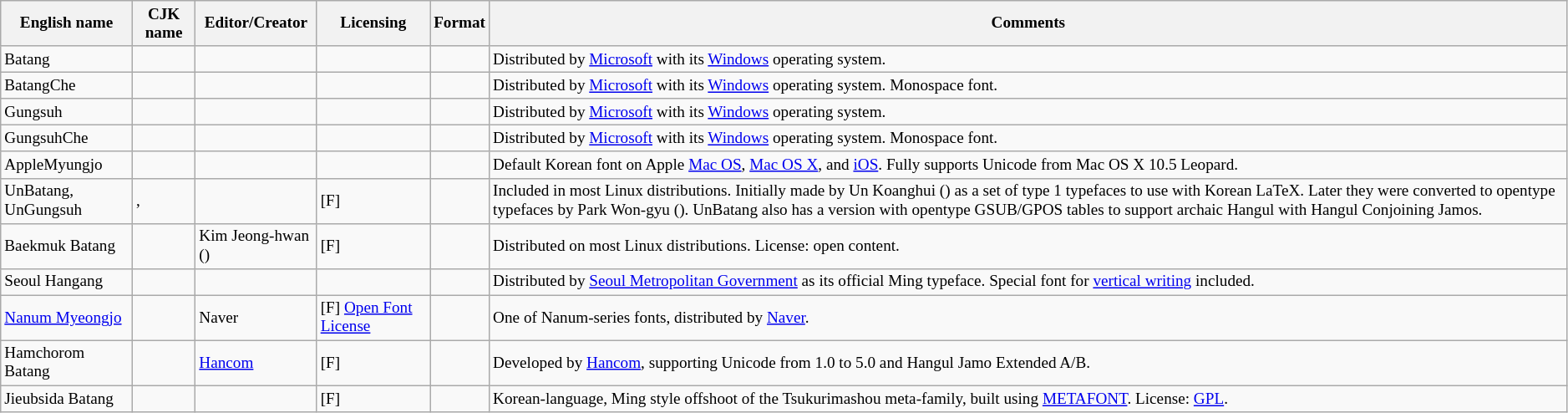<table class="wikitable sortable" style="font-size: 0.8em;">
<tr>
<th>English name</th>
<th>CJK name</th>
<th>Editor/Creator</th>
<th>Licensing</th>
<th>Format</th>
<th>Comments</th>
</tr>
<tr>
<td>Batang</td>
<td></td>
<td></td>
<td></td>
<td></td>
<td>Distributed by <a href='#'>Microsoft</a> with its <a href='#'>Windows</a> operating system.</td>
</tr>
<tr>
<td>BatangChe</td>
<td></td>
<td></td>
<td></td>
<td></td>
<td>Distributed by <a href='#'>Microsoft</a> with its <a href='#'>Windows</a> operating system. Monospace font.</td>
</tr>
<tr>
<td>Gungsuh</td>
<td></td>
<td></td>
<td></td>
<td></td>
<td>Distributed by <a href='#'>Microsoft</a> with its <a href='#'>Windows</a> operating system.</td>
</tr>
<tr>
<td>GungsuhChe</td>
<td></td>
<td></td>
<td></td>
<td></td>
<td>Distributed by <a href='#'>Microsoft</a> with its <a href='#'>Windows</a> operating system. Monospace font.</td>
</tr>
<tr>
<td>AppleMyungjo</td>
<td></td>
<td></td>
<td></td>
<td></td>
<td>Default Korean font on Apple <a href='#'>Mac OS</a>, <a href='#'>Mac OS X</a>, and <a href='#'>iOS</a>. Fully supports Unicode from Mac OS X 10.5 Leopard.</td>
</tr>
<tr>
<td>UnBatang, UnGungsuh</td>
<td>, </td>
<td></td>
<td><span>[F]</span></td>
<td></td>
<td>Included in most Linux distributions. Initially made by Un Koanghui () as a set of type 1 typefaces to use with Korean LaTeX. Later they were converted to opentype typefaces by Park Won-gyu (). UnBatang also has a version with opentype GSUB/GPOS tables to support archaic Hangul with Hangul Conjoining Jamos.</td>
</tr>
<tr>
<td>Baekmuk Batang</td>
<td></td>
<td>Kim Jeong-hwan ()</td>
<td><span>[F]</span></td>
<td></td>
<td>Distributed on most Linux distributions. License: open content.</td>
</tr>
<tr>
<td>Seoul Hangang</td>
<td></td>
<td></td>
<td></td>
<td></td>
<td>Distributed by <a href='#'>Seoul Metropolitan Government</a> as its official Ming typeface. Special font for <a href='#'>vertical writing</a> included.</td>
</tr>
<tr>
<td><a href='#'>Nanum Myeongjo</a></td>
<td></td>
<td>Naver</td>
<td><span>[F]</span> <a href='#'>Open Font License</a></td>
<td></td>
<td>One of Nanum-series fonts, distributed by <a href='#'>Naver</a>.</td>
</tr>
<tr>
<td>Hamchorom Batang</td>
<td></td>
<td><a href='#'>Hancom</a></td>
<td><span>[F]</span></td>
<td></td>
<td>Developed by <a href='#'>Hancom</a>, supporting Unicode from 1.0 to 5.0 and Hangul Jamo Extended A/B.</td>
</tr>
<tr>
<td>Jieubsida Batang</td>
<td></td>
<td></td>
<td><span>[F]</span></td>
<td></td>
<td>Korean-language, Ming style offshoot of the Tsukurimashou meta-family, built using <a href='#'>METAFONT</a>. License: <a href='#'>GPL</a>.</td>
</tr>
</table>
